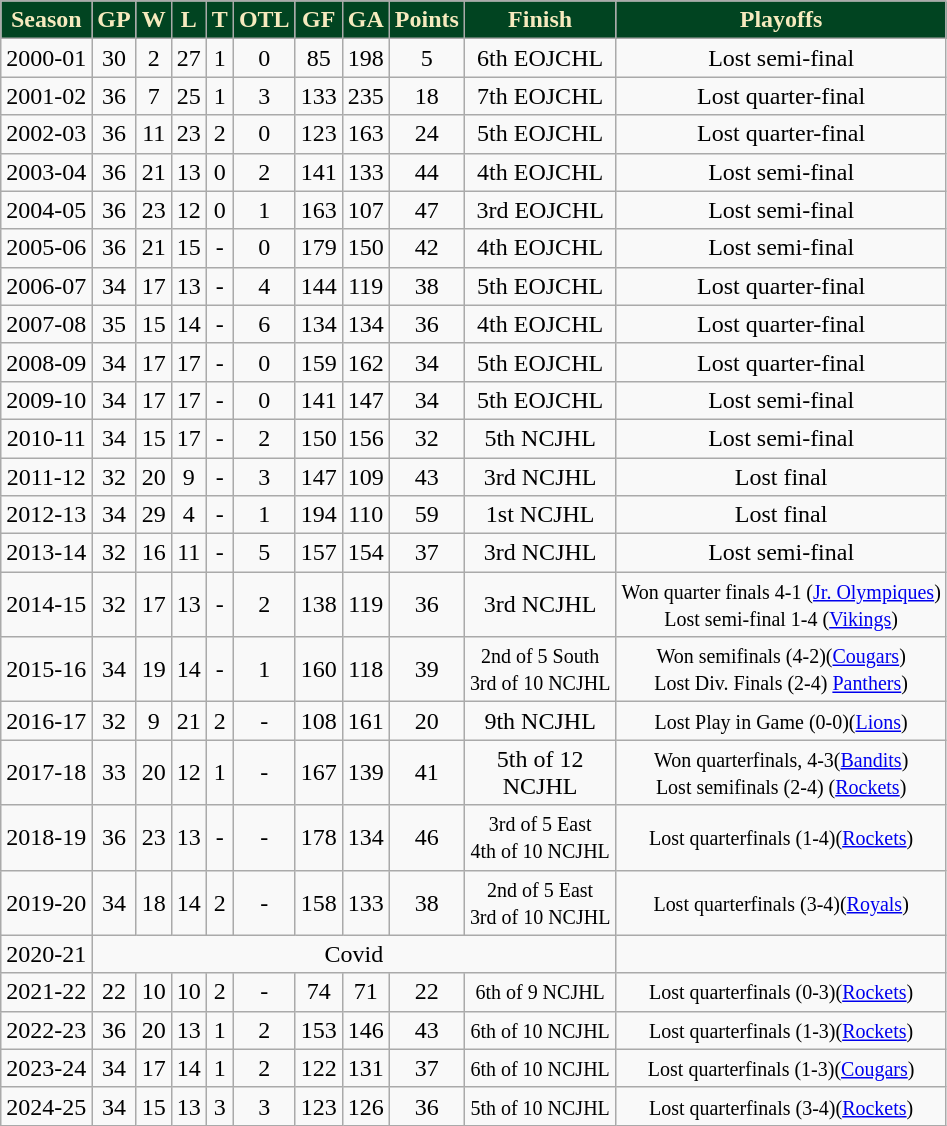<table class="wikitable">
<tr align="center" style="color: #F6EABE " bgcolor="#014421">
<td><strong>Season</strong></td>
<td><strong>GP </strong></td>
<td><strong> W </strong></td>
<td><strong> L </strong></td>
<td><strong> T </strong></td>
<td><strong>OTL</strong></td>
<td><strong>GF </strong></td>
<td><strong>GA </strong></td>
<td><strong>Points</strong></td>
<td><strong>Finish</strong></td>
<td><strong>Playoffs</strong></td>
</tr>
<tr align="center">
<td>2000-01</td>
<td>30</td>
<td>2</td>
<td>27</td>
<td>1</td>
<td>0</td>
<td>85</td>
<td>198</td>
<td>5</td>
<td>6th EOJCHL</td>
<td>Lost semi-final</td>
</tr>
<tr align="center">
<td>2001-02</td>
<td>36</td>
<td>7</td>
<td>25</td>
<td>1</td>
<td>3</td>
<td>133</td>
<td>235</td>
<td>18</td>
<td>7th EOJCHL</td>
<td>Lost quarter-final</td>
</tr>
<tr align="center">
<td>2002-03</td>
<td>36</td>
<td>11</td>
<td>23</td>
<td>2</td>
<td>0</td>
<td>123</td>
<td>163</td>
<td>24</td>
<td>5th EOJCHL</td>
<td>Lost quarter-final</td>
</tr>
<tr align="center">
<td>2003-04</td>
<td>36</td>
<td>21</td>
<td>13</td>
<td>0</td>
<td>2</td>
<td>141</td>
<td>133</td>
<td>44</td>
<td>4th EOJCHL</td>
<td>Lost semi-final</td>
</tr>
<tr align="center">
<td>2004-05</td>
<td>36</td>
<td>23</td>
<td>12</td>
<td>0</td>
<td>1</td>
<td>163</td>
<td>107</td>
<td>47</td>
<td>3rd EOJCHL</td>
<td>Lost semi-final</td>
</tr>
<tr align="center">
<td>2005-06</td>
<td>36</td>
<td>21</td>
<td>15</td>
<td>-</td>
<td>0</td>
<td>179</td>
<td>150</td>
<td>42</td>
<td>4th EOJCHL</td>
<td>Lost semi-final</td>
</tr>
<tr align="center">
<td>2006-07</td>
<td>34</td>
<td>17</td>
<td>13</td>
<td>-</td>
<td>4</td>
<td>144</td>
<td>119</td>
<td>38</td>
<td>5th EOJCHL</td>
<td>Lost quarter-final</td>
</tr>
<tr align="center">
<td>2007-08</td>
<td>35</td>
<td>15</td>
<td>14</td>
<td>-</td>
<td>6</td>
<td>134</td>
<td>134</td>
<td>36</td>
<td>4th EOJCHL</td>
<td>Lost quarter-final</td>
</tr>
<tr align="center">
<td>2008-09</td>
<td>34</td>
<td>17</td>
<td>17</td>
<td>-</td>
<td>0</td>
<td>159</td>
<td>162</td>
<td>34</td>
<td>5th EOJCHL</td>
<td>Lost quarter-final</td>
</tr>
<tr align="center">
<td>2009-10</td>
<td>34</td>
<td>17</td>
<td>17</td>
<td>-</td>
<td>0</td>
<td>141</td>
<td>147</td>
<td>34</td>
<td>5th EOJCHL</td>
<td>Lost semi-final</td>
</tr>
<tr align="center">
<td>2010-11</td>
<td>34</td>
<td>15</td>
<td>17</td>
<td>-</td>
<td>2</td>
<td>150</td>
<td>156</td>
<td>32</td>
<td>5th NCJHL</td>
<td>Lost semi-final</td>
</tr>
<tr align="center">
<td>2011-12</td>
<td>32</td>
<td>20</td>
<td>9</td>
<td>-</td>
<td>3</td>
<td>147</td>
<td>109</td>
<td>43</td>
<td>3rd NCJHL</td>
<td>Lost final</td>
</tr>
<tr align="center">
<td>2012-13</td>
<td>34</td>
<td>29</td>
<td>4</td>
<td>-</td>
<td>1</td>
<td>194</td>
<td>110</td>
<td>59</td>
<td>1st NCJHL</td>
<td>Lost final</td>
</tr>
<tr align="center">
<td>2013-14</td>
<td>32</td>
<td>16</td>
<td>11</td>
<td>-</td>
<td>5</td>
<td>157</td>
<td>154</td>
<td>37</td>
<td>3rd NCJHL</td>
<td>Lost semi-final</td>
</tr>
<tr align="center">
<td>2014-15</td>
<td>32</td>
<td>17</td>
<td>13</td>
<td>-</td>
<td>2</td>
<td>138</td>
<td>119</td>
<td>36</td>
<td>3rd NCJHL</td>
<td><small>Won quarter finals 4-1 (<a href='#'>Jr. Olympiques</a>)<br>Lost semi-final 1-4 (<a href='#'>Vikings</a>)</small></td>
</tr>
<tr align="center">
<td>2015-16</td>
<td>34</td>
<td>19</td>
<td>14</td>
<td>-</td>
<td>1</td>
<td>160</td>
<td>118</td>
<td>39</td>
<td><small>2nd of 5 South<br>3rd of 10 NCJHL </small></td>
<td><small>Won semifinals (4-2)(<a href='#'>Cougars</a>)<br>Lost Div. Finals (2-4) <a href='#'>Panthers</a>)</small></td>
</tr>
<tr align="center">
<td>2016-17</td>
<td>32</td>
<td>9</td>
<td>21</td>
<td>2</td>
<td>-</td>
<td>108</td>
<td>161</td>
<td>20</td>
<td>9th NCJHL</td>
<td><small>Lost Play in Game (0-0)(<a href='#'>Lions</a>)</small></td>
</tr>
<tr align="center">
<td>2017-18</td>
<td>33</td>
<td>20</td>
<td>12</td>
<td>1</td>
<td>-</td>
<td>167</td>
<td>139</td>
<td>41</td>
<td>5th of 12<br> NCJHL</td>
<td><small>Won quarterfinals, 4-3(<a href='#'>Bandits</a>)<br>Lost semifinals (2-4) (<a href='#'>Rockets</a>)</small></td>
</tr>
<tr align="center">
<td>2018-19</td>
<td>36</td>
<td>23</td>
<td>13</td>
<td>-</td>
<td>-</td>
<td>178</td>
<td>134</td>
<td>46</td>
<td><small>3rd of 5 East<br>4th of 10 NCJHL </small></td>
<td><small>Lost quarterfinals (1-4)(<a href='#'>Rockets</a>)</small></td>
</tr>
<tr align="center">
<td>2019-20</td>
<td>34</td>
<td>18</td>
<td>14</td>
<td>2</td>
<td>-</td>
<td>158</td>
<td>133</td>
<td>38</td>
<td><small>2nd of 5 East<br>3rd of 10 NCJHL </small></td>
<td><small>Lost quarterfinals (3-4)(<a href='#'>Royals</a>)</small></td>
</tr>
<tr align="center">
<td>2020-21</td>
<td colspan=9>Covid</td>
</tr>
<tr align="center">
<td>2021-22</td>
<td>22</td>
<td>10</td>
<td>10</td>
<td>2</td>
<td>-</td>
<td>74</td>
<td>71</td>
<td>22</td>
<td><small>6th of 9 NCJHL </small></td>
<td><small>Lost quarterfinals (0-3)(<a href='#'>Rockets</a>)</small></td>
</tr>
<tr align="center">
<td>2022-23</td>
<td>36</td>
<td>20</td>
<td>13</td>
<td>1</td>
<td>2</td>
<td>153</td>
<td>146</td>
<td>43</td>
<td><small>6th of 10 NCJHL </small></td>
<td><small>Lost quarterfinals (1-3)(<a href='#'>Rockets</a>)</small></td>
</tr>
<tr align="center">
<td>2023-24</td>
<td>34</td>
<td>17</td>
<td>14</td>
<td>1</td>
<td>2</td>
<td>122</td>
<td>131</td>
<td>37</td>
<td><small>6th of 10 NCJHL </small></td>
<td><small>Lost quarterfinals (1-3)(<a href='#'>Cougars</a>)</small></td>
</tr>
<tr align="center">
<td>2024-25</td>
<td>34</td>
<td>15</td>
<td>13</td>
<td>3</td>
<td>3</td>
<td>123</td>
<td>126</td>
<td>36</td>
<td><small>5th of 10 NCJHL </small></td>
<td><small>Lost quarterfinals (3-4)(<a href='#'>Rockets</a>)</small></td>
</tr>
</table>
